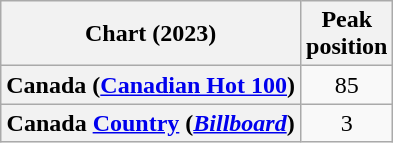<table class="wikitable sortable plainrowheaders" style="text-align:center;">
<tr>
<th>Chart (2023)</th>
<th>Peak<br>position</th>
</tr>
<tr>
<th scope="row">Canada (<a href='#'>Canadian Hot 100</a>)</th>
<td>85</td>
</tr>
<tr>
<th scope="row">Canada <a href='#'>Country</a> (<a href='#'><em>Billboard</em></a>)</th>
<td>3</td>
</tr>
</table>
